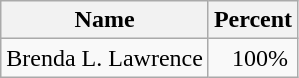<table class="wikitable">
<tr>
<th>Name</th>
<th>Percent</th>
</tr>
<tr>
<td>Brenda L. Lawrence</td>
<td>   100%</td>
</tr>
</table>
